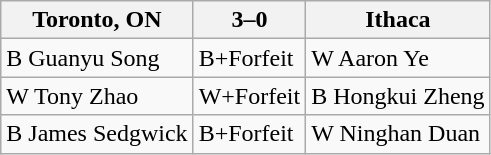<table class="wikitable">
<tr>
<th>Toronto, ON</th>
<th>3–0</th>
<th>Ithaca</th>
</tr>
<tr>
<td>B Guanyu Song</td>
<td>B+Forfeit</td>
<td>W Aaron Ye</td>
</tr>
<tr>
<td>W Tony Zhao</td>
<td>W+Forfeit</td>
<td>B Hongkui Zheng</td>
</tr>
<tr>
<td>B James Sedgwick</td>
<td>B+Forfeit</td>
<td>W Ninghan Duan</td>
</tr>
</table>
